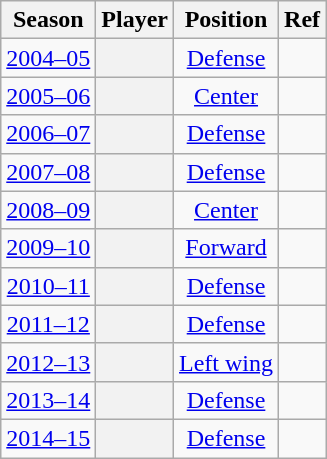<table class="wikitable plainrowheaders sortable" style="text-align:center; font-size:100%;">
<tr>
<th scope="col">Season</th>
<th scope="col">Player</th>
<th scope="col">Position</th>
<th scope="col" class="unsortable">Ref</th>
</tr>
<tr>
<td><a href='#'>2004–05</a></td>
<th scope=row align="left"></th>
<td><a href='#'>Defense</a></td>
<td></td>
</tr>
<tr>
<td><a href='#'>2005–06</a></td>
<th scope=row align="left"></th>
<td><a href='#'>Center</a></td>
<td></td>
</tr>
<tr>
<td><a href='#'>2006–07</a></td>
<th scope=row align="left"></th>
<td><a href='#'>Defense</a></td>
<td></td>
</tr>
<tr>
<td><a href='#'>2007–08</a></td>
<th scope=row align="left"></th>
<td><a href='#'>Defense</a></td>
<td></td>
</tr>
<tr>
<td><a href='#'>2008–09</a></td>
<th scope=row align="left"></th>
<td><a href='#'>Center</a></td>
<td></td>
</tr>
<tr>
<td><a href='#'>2009–10</a></td>
<th scope=row align="left"></th>
<td><a href='#'>Forward</a></td>
<td></td>
</tr>
<tr>
<td><a href='#'>2010–11</a></td>
<th scope=row align="left"></th>
<td><a href='#'>Defense</a></td>
<td></td>
</tr>
<tr>
<td><a href='#'>2011–12</a></td>
<th scope=row align="left"></th>
<td><a href='#'>Defense</a></td>
<td></td>
</tr>
<tr>
<td><a href='#'>2012–13</a></td>
<th scope=row align="left"></th>
<td><a href='#'>Left wing</a></td>
<td></td>
</tr>
<tr>
<td><a href='#'>2013–14</a></td>
<th scope=row align="left"></th>
<td><a href='#'>Defense</a></td>
<td></td>
</tr>
<tr>
<td><a href='#'>2014–15</a></td>
<th scope=row align="left"></th>
<td><a href='#'>Defense</a></td>
<td></td>
</tr>
</table>
